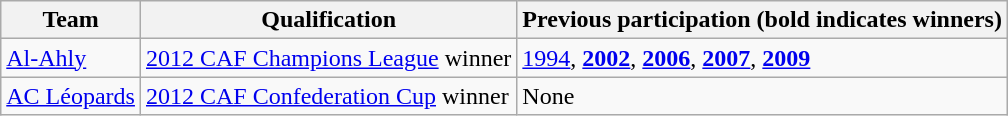<table class="wikitable">
<tr>
<th>Team</th>
<th>Qualification</th>
<th>Previous participation (bold indicates winners)</th>
</tr>
<tr>
<td> <a href='#'>Al-Ahly</a></td>
<td><a href='#'>2012 CAF Champions League</a> winner</td>
<td><a href='#'>1994</a>, <strong><a href='#'>2002</a></strong>, <strong><a href='#'>2006</a></strong>, <strong><a href='#'>2007</a></strong>, <strong><a href='#'>2009</a></strong></td>
</tr>
<tr>
<td> <a href='#'>AC Léopards</a></td>
<td><a href='#'>2012 CAF Confederation Cup</a> winner</td>
<td>None</td>
</tr>
</table>
